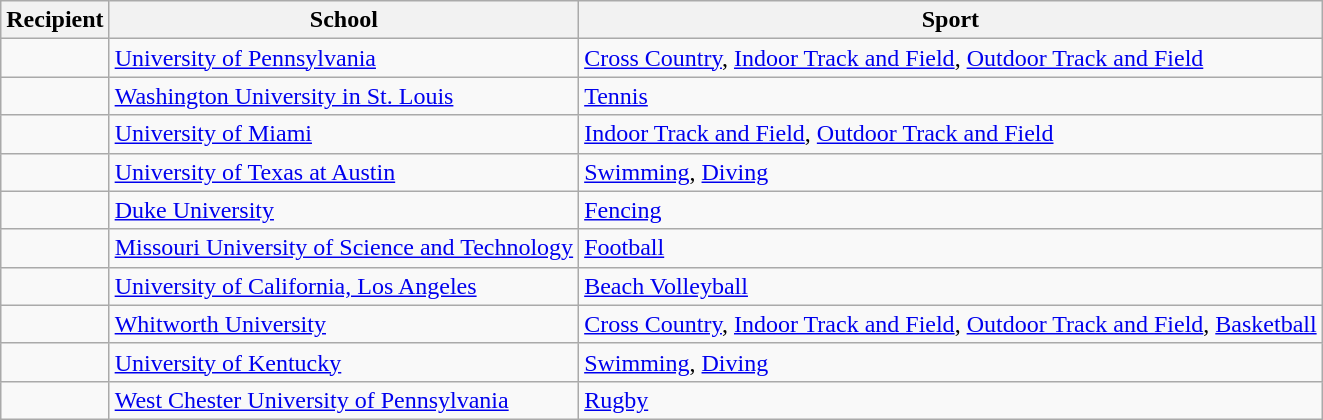<table class="wikitable sortable">
<tr>
<th>Recipient</th>
<th>School</th>
<th>Sport</th>
</tr>
<tr>
<td></td>
<td><a href='#'>University of Pennsylvania</a></td>
<td><a href='#'>Cross Country</a>, <a href='#'>Indoor Track and Field</a>, <a href='#'>Outdoor Track and Field</a></td>
</tr>
<tr>
<td></td>
<td><a href='#'>Washington University in St. Louis</a></td>
<td><a href='#'>Tennis</a></td>
</tr>
<tr>
<td></td>
<td><a href='#'>University of Miami</a></td>
<td><a href='#'>Indoor Track and Field</a>, <a href='#'>Outdoor Track and Field</a></td>
</tr>
<tr>
<td></td>
<td><a href='#'>University of Texas at Austin</a></td>
<td><a href='#'>Swimming</a>, <a href='#'>Diving</a></td>
</tr>
<tr>
<td></td>
<td><a href='#'>Duke University</a></td>
<td><a href='#'>Fencing</a></td>
</tr>
<tr>
<td></td>
<td><a href='#'>Missouri University of Science and Technology</a></td>
<td><a href='#'>Football</a></td>
</tr>
<tr>
<td></td>
<td><a href='#'>University of California, Los Angeles</a></td>
<td><a href='#'>Beach Volleyball</a></td>
</tr>
<tr>
<td></td>
<td><a href='#'>Whitworth University</a></td>
<td><a href='#'>Cross Country</a>, <a href='#'>Indoor Track and Field</a>, <a href='#'>Outdoor Track and Field</a>, <a href='#'>Basketball</a></td>
</tr>
<tr>
<td></td>
<td><a href='#'>University of Kentucky</a></td>
<td><a href='#'>Swimming</a>, <a href='#'>Diving</a></td>
</tr>
<tr>
<td></td>
<td><a href='#'>West Chester University of Pennsylvania</a></td>
<td><a href='#'>Rugby</a></td>
</tr>
</table>
